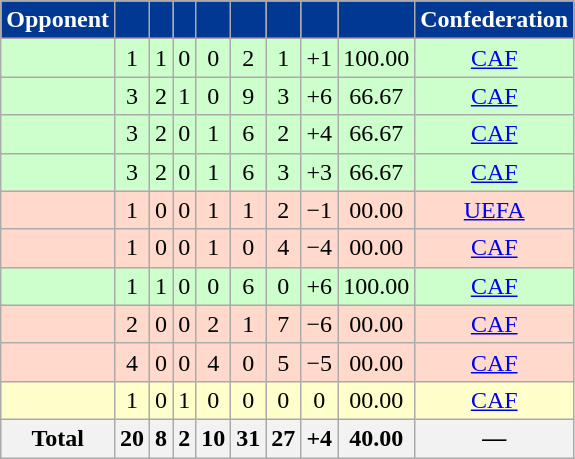<table class="wikitable sortable" style="text-align:center;">
<tr style="color:white">
<th style="background-color:#003893;color:white">Opponent</th>
<th style="background-color:#003893;"></th>
<th style="background-color:#003893;"></th>
<th style="background-color:#003893;"></th>
<th style="background-color:#003893;"></th>
<th style="background-color:#003893;"></th>
<th style="background-color:#003893;"></th>
<th style="background-color:#003893;"></th>
<th style="background-color:#003893;"></th>
<th style="background-color:#003893;color:white">Confederation</th>
</tr>
<tr bgcolor=CCFFCC>
<td style="text-align:left;"></td>
<td>1</td>
<td>1</td>
<td>0</td>
<td>0</td>
<td>2</td>
<td>1</td>
<td>+1</td>
<td>100.00</td>
<td><a href='#'>CAF</a></td>
</tr>
<tr bgcolor=CCFFCC>
<td style="text-align:left;"></td>
<td>3</td>
<td>2</td>
<td>1</td>
<td>0</td>
<td>9</td>
<td>3</td>
<td>+6</td>
<td>66.67</td>
<td><a href='#'>CAF</a></td>
</tr>
<tr bgcolor=CCFFCC>
<td style="text-align:left;"></td>
<td>3</td>
<td>2</td>
<td>0</td>
<td>1</td>
<td>6</td>
<td>2</td>
<td>+4</td>
<td>66.67</td>
<td><a href='#'>CAF</a></td>
</tr>
<tr bgcolor=CCFFCC>
<td style="text-align:left;"></td>
<td>3</td>
<td>2</td>
<td>0</td>
<td>1</td>
<td>6</td>
<td>3</td>
<td>+3</td>
<td>66.67</td>
<td><a href='#'>CAF</a></td>
</tr>
<tr bgcolor=FFDACC>
<td style="text-align:left;"></td>
<td>1</td>
<td>0</td>
<td>0</td>
<td>1</td>
<td>1</td>
<td>2</td>
<td>−1</td>
<td>00.00</td>
<td><a href='#'>UEFA</a></td>
</tr>
<tr bgcolor=FFDACC>
<td style="text-align:left;"></td>
<td>1</td>
<td>0</td>
<td>0</td>
<td>1</td>
<td>0</td>
<td>4</td>
<td>−4</td>
<td>00.00</td>
<td><a href='#'>CAF</a></td>
</tr>
<tr bgcolor=CCFFCC>
<td style="text-align:left;"></td>
<td>1</td>
<td>1</td>
<td>0</td>
<td>0</td>
<td>6</td>
<td>0</td>
<td>+6</td>
<td>100.00</td>
<td><a href='#'>CAF</a></td>
</tr>
<tr bgcolor=FFDACC>
<td style="text-align:left;"></td>
<td>2</td>
<td>0</td>
<td>0</td>
<td>2</td>
<td>1</td>
<td>7</td>
<td>−6</td>
<td>00.00</td>
<td><a href='#'>CAF</a></td>
</tr>
<tr bgcolor=FFDACC>
<td style="text-align:left;"></td>
<td>4</td>
<td>0</td>
<td>0</td>
<td>4</td>
<td>0</td>
<td>5</td>
<td>−5</td>
<td>00.00</td>
<td><a href='#'>CAF</a></td>
</tr>
<tr bgcolor=FFFFCC>
<td style="text-align:left;"></td>
<td>1</td>
<td>0</td>
<td>1</td>
<td>0</td>
<td>0</td>
<td>0</td>
<td>0</td>
<td>00.00</td>
<td><a href='#'>CAF</a></td>
</tr>
<tr>
<th>Total</th>
<th>20</th>
<th>8</th>
<th>2</th>
<th>10</th>
<th>31</th>
<th>27</th>
<th>+4</th>
<th>40.00</th>
<th>—</th>
</tr>
</table>
